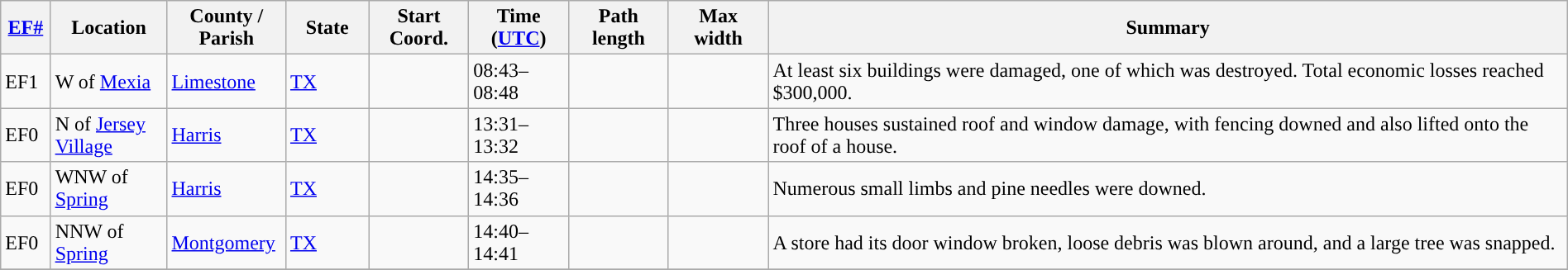<table class="wikitable sortable" style="width:100%;">
<tr>
<th scope="col" style="width:3%; text-align:center;"><a href='#'>EF#</a></th>
<th scope="col" style="width:7%; text-align:center;" class="unsortable">Location</th>
<th scope="col" style="width:6%; text-align:center;" class="unsortable">County / Parish</th>
<th scope="col" style="width:5%; text-align:center;">State</th>
<th scope="col" style="width:6%; text-align:center;">Start Coord.</th>
<th scope="col" style="width:6%; text-align:center;">Time (<a href='#'>UTC</a>)</th>
<th scope="col" style="width:6%; text-align:center;">Path length</th>
<th scope="col" style="width:6%; text-align:center;">Max width</th>
<th scope="col" class="unsortable" style="width:48%; text-align:center;">Summary</th>
</tr>
<tr>
<td>EF1</td>
<td>W of <a href='#'>Mexia</a></td>
<td><a href='#'>Limestone</a></td>
<td><a href='#'>TX</a></td>
<td></td>
<td>08:43–08:48</td>
<td></td>
<td></td>
<td>At least six buildings were damaged, one of which was destroyed. Total economic losses reached $300,000.</td>
</tr>
<tr>
<td>EF0</td>
<td>N of <a href='#'>Jersey Village</a></td>
<td><a href='#'>Harris</a></td>
<td><a href='#'>TX</a></td>
<td></td>
<td>13:31–13:32</td>
<td></td>
<td></td>
<td>Three houses sustained roof and window damage, with fencing downed and also lifted onto the roof of a house.</td>
</tr>
<tr>
<td>EF0</td>
<td>WNW of <a href='#'>Spring</a></td>
<td><a href='#'>Harris</a></td>
<td><a href='#'>TX</a></td>
<td></td>
<td>14:35–14:36</td>
<td></td>
<td></td>
<td>Numerous small limbs and pine needles were downed.</td>
</tr>
<tr>
<td>EF0</td>
<td>NNW of <a href='#'>Spring</a></td>
<td><a href='#'>Montgomery</a></td>
<td><a href='#'>TX</a></td>
<td></td>
<td>14:40–14:41</td>
<td></td>
<td></td>
<td>A store had its door window broken, loose debris was blown around, and a large tree was snapped.</td>
</tr>
<tr>
</tr>
</table>
